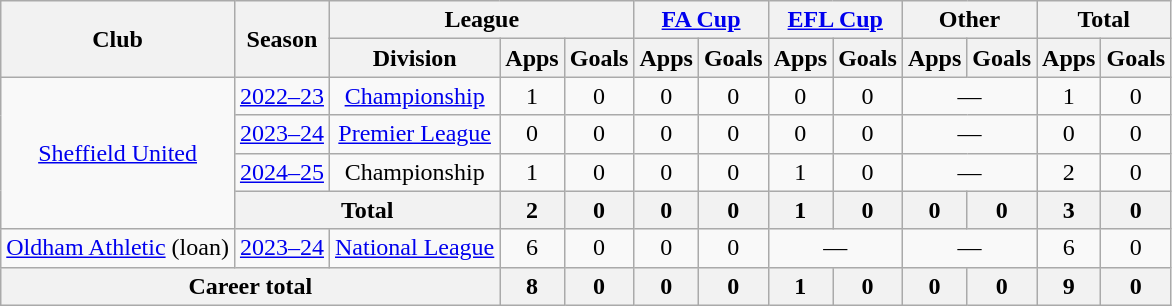<table class=wikitable style=text-align:center>
<tr>
<th rowspan=2>Club</th>
<th rowspan=2>Season</th>
<th colspan=3>League</th>
<th colspan=2><a href='#'>FA Cup</a></th>
<th colspan=2><a href='#'>EFL Cup</a></th>
<th colspan=2>Other</th>
<th colspan=2>Total</th>
</tr>
<tr>
<th>Division</th>
<th>Apps</th>
<th>Goals</th>
<th>Apps</th>
<th>Goals</th>
<th>Apps</th>
<th>Goals</th>
<th>Apps</th>
<th>Goals</th>
<th>Apps</th>
<th>Goals</th>
</tr>
<tr>
<td rowspan=4><a href='#'>Sheffield United</a></td>
<td><a href='#'>2022–23</a></td>
<td><a href='#'>Championship</a></td>
<td>1</td>
<td>0</td>
<td>0</td>
<td>0</td>
<td>0</td>
<td>0</td>
<td colspan=2>—</td>
<td>1</td>
<td>0</td>
</tr>
<tr>
<td><a href='#'>2023–24</a></td>
<td><a href='#'>Premier League</a></td>
<td>0</td>
<td>0</td>
<td>0</td>
<td>0</td>
<td>0</td>
<td>0</td>
<td colspan=2>—</td>
<td>0</td>
<td>0</td>
</tr>
<tr>
<td><a href='#'>2024–25</a></td>
<td>Championship</td>
<td>1</td>
<td>0</td>
<td>0</td>
<td>0</td>
<td>1</td>
<td>0</td>
<td colspan=2>—</td>
<td>2</td>
<td>0</td>
</tr>
<tr>
<th colspan=2>Total</th>
<th>2</th>
<th>0</th>
<th>0</th>
<th>0</th>
<th>1</th>
<th>0</th>
<th>0</th>
<th>0</th>
<th>3</th>
<th>0</th>
</tr>
<tr>
<td><a href='#'>Oldham Athletic</a> (loan)</td>
<td><a href='#'>2023–24</a></td>
<td><a href='#'>National League</a></td>
<td>6</td>
<td>0</td>
<td>0</td>
<td>0</td>
<td colspan=2>—</td>
<td colspan=2>—</td>
<td>6</td>
<td>0</td>
</tr>
<tr>
<th colspan=3>Career total</th>
<th>8</th>
<th>0</th>
<th>0</th>
<th>0</th>
<th>1</th>
<th>0</th>
<th>0</th>
<th>0</th>
<th>9</th>
<th>0</th>
</tr>
</table>
